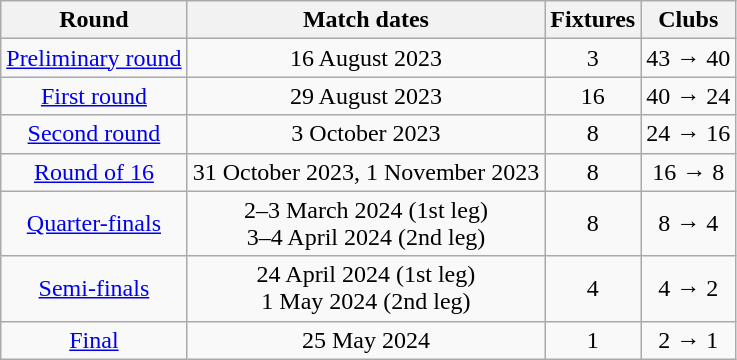<table class="wikitable" style="text-align: center">
<tr>
<th>Round</th>
<th>Match dates</th>
<th>Fixtures</th>
<th>Clubs</th>
</tr>
<tr>
<td><a href='#'>Preliminary round</a></td>
<td>16 August 2023</td>
<td>3</td>
<td>43 → 40</td>
</tr>
<tr>
<td><a href='#'>First round</a></td>
<td>29 August 2023</td>
<td>16</td>
<td>40 → 24</td>
</tr>
<tr>
<td><a href='#'>Second round</a></td>
<td>3 October 2023</td>
<td>8</td>
<td>24 → 16</td>
</tr>
<tr>
<td><a href='#'>Round of 16</a></td>
<td>31 October 2023, 1 November 2023</td>
<td>8</td>
<td>16 → 8</td>
</tr>
<tr>
<td><a href='#'>Quarter-finals</a></td>
<td>2–3 March 2024 (1st leg)<br>3–4 April 2024 (2nd leg)</td>
<td>8</td>
<td>8 → 4</td>
</tr>
<tr>
<td><a href='#'>Semi-finals</a></td>
<td>24 April 2024 (1st leg)<br>1 May 2024 (2nd leg)</td>
<td>4</td>
<td>4 → 2</td>
</tr>
<tr>
<td><a href='#'>Final</a></td>
<td>25 May 2024</td>
<td>1</td>
<td>2 → 1</td>
</tr>
</table>
